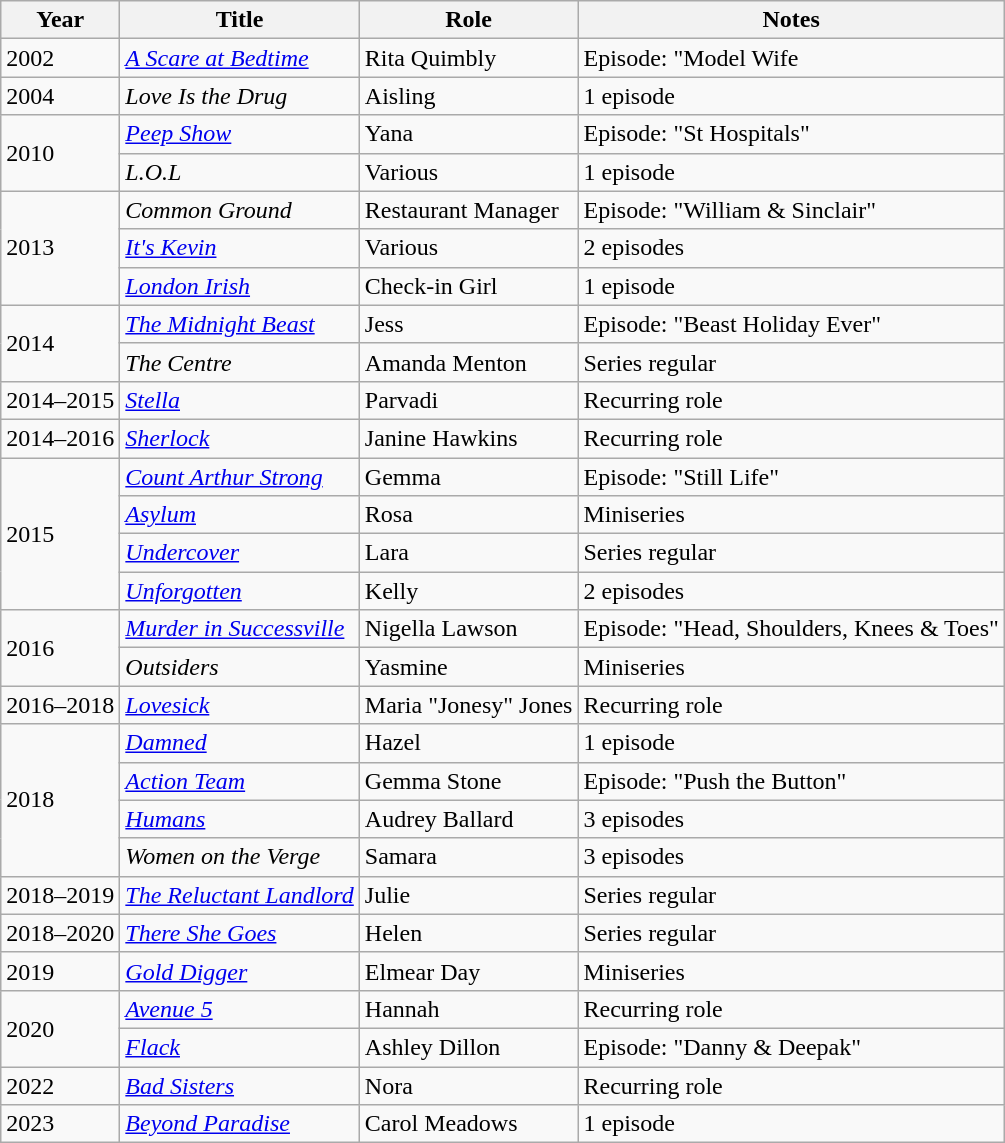<table class="wikitable">
<tr>
<th>Year</th>
<th>Title</th>
<th>Role</th>
<th>Notes</th>
</tr>
<tr>
<td>2002</td>
<td><em><a href='#'>A Scare at Bedtime</a></em></td>
<td>Rita Quimbly</td>
<td>Episode: "Model Wife</td>
</tr>
<tr>
<td>2004</td>
<td><em>Love Is the Drug</em></td>
<td>Aisling</td>
<td>1 episode</td>
</tr>
<tr>
<td rowspan="2">2010</td>
<td><em><a href='#'>Peep Show</a></em></td>
<td>Yana</td>
<td>Episode: "St Hospitals"</td>
</tr>
<tr>
<td><em>L.O.L</em></td>
<td>Various</td>
<td>1 episode</td>
</tr>
<tr>
<td rowspan="3">2013</td>
<td><em>Common Ground</em></td>
<td>Restaurant Manager</td>
<td>Episode: "William & Sinclair"</td>
</tr>
<tr>
<td><em><a href='#'>It's Kevin</a></em></td>
<td>Various</td>
<td>2 episodes</td>
</tr>
<tr>
<td><em><a href='#'>London Irish</a></em></td>
<td>Check-in Girl</td>
<td>1 episode</td>
</tr>
<tr>
<td rowspan="2">2014</td>
<td><em><a href='#'>The Midnight Beast</a></em></td>
<td>Jess</td>
<td>Episode: "Beast Holiday Ever"</td>
</tr>
<tr>
<td><em>The Centre</em></td>
<td>Amanda Menton</td>
<td>Series regular</td>
</tr>
<tr>
<td>2014–2015</td>
<td><em><a href='#'>Stella</a></em></td>
<td>Parvadi</td>
<td>Recurring role</td>
</tr>
<tr>
<td>2014–2016</td>
<td><em><a href='#'>Sherlock</a></em></td>
<td>Janine Hawkins</td>
<td>Recurring role</td>
</tr>
<tr>
<td rowspan="4">2015</td>
<td><em><a href='#'>Count Arthur Strong</a></em></td>
<td>Gemma</td>
<td>Episode: "Still Life"</td>
</tr>
<tr>
<td><em><a href='#'>Asylum</a></em></td>
<td>Rosa</td>
<td>Miniseries</td>
</tr>
<tr>
<td><em><a href='#'>Undercover</a></em></td>
<td>Lara</td>
<td>Series regular</td>
</tr>
<tr>
<td><em><a href='#'>Unforgotten</a></em></td>
<td>Kelly</td>
<td>2 episodes</td>
</tr>
<tr>
<td rowspan="2">2016</td>
<td><em><a href='#'>Murder in Successville</a></em></td>
<td>Nigella Lawson</td>
<td>Episode: "Head, Shoulders, Knees & Toes"</td>
</tr>
<tr>
<td><em>Outsiders</em></td>
<td>Yasmine</td>
<td>Miniseries</td>
</tr>
<tr>
<td>2016–2018</td>
<td><em><a href='#'>Lovesick</a></em></td>
<td>Maria "Jonesy" Jones</td>
<td>Recurring role</td>
</tr>
<tr>
<td rowspan="4">2018</td>
<td><em><a href='#'>Damned</a></em></td>
<td>Hazel</td>
<td>1 episode</td>
</tr>
<tr>
<td><em><a href='#'>Action Team</a></em></td>
<td>Gemma Stone</td>
<td>Episode: "Push the Button"</td>
</tr>
<tr>
<td><em><a href='#'>Humans</a></em></td>
<td>Audrey Ballard</td>
<td>3 episodes</td>
</tr>
<tr>
<td><em>Women on the Verge</em></td>
<td>Samara</td>
<td>3 episodes</td>
</tr>
<tr>
<td>2018–2019</td>
<td><em><a href='#'>The Reluctant Landlord</a></em></td>
<td>Julie</td>
<td>Series regular</td>
</tr>
<tr>
<td>2018–2020</td>
<td><em><a href='#'>There She Goes</a></em></td>
<td>Helen</td>
<td>Series regular</td>
</tr>
<tr>
<td>2019</td>
<td><em><a href='#'>Gold Digger</a></em></td>
<td>Elmear Day</td>
<td>Miniseries</td>
</tr>
<tr>
<td rowspan="2">2020</td>
<td><em><a href='#'>Avenue 5</a></em></td>
<td>Hannah</td>
<td>Recurring role</td>
</tr>
<tr>
<td><em><a href='#'>Flack</a></em></td>
<td>Ashley Dillon</td>
<td>Episode: "Danny & Deepak"</td>
</tr>
<tr>
<td>2022</td>
<td><em><a href='#'>Bad Sisters</a></em></td>
<td>Nora</td>
<td>Recurring role</td>
</tr>
<tr>
<td>2023</td>
<td><em><a href='#'> Beyond Paradise</a></em></td>
<td>Carol Meadows</td>
<td>1 episode</td>
</tr>
</table>
